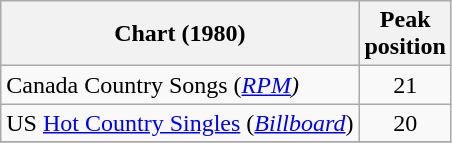<table class="wikitable">
<tr>
<th>Chart (1980)</th>
<th>Peak<br>position</th>
</tr>
<tr>
<td>Canada Country Songs (<em><a href='#'>RPM</a>)</em></td>
<td align="center">21</td>
</tr>
<tr>
<td>US <a href='#'>Hot Country Singles</a> (<em><a href='#'>Billboard</a></em>)</td>
<td align="center">20</td>
</tr>
<tr>
</tr>
</table>
